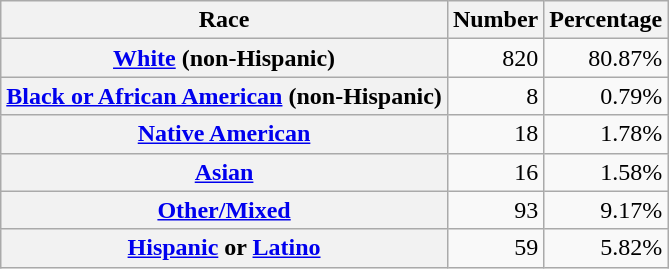<table class="wikitable" style="text-align:right">
<tr>
<th scope="col">Race</th>
<th scope="col">Number</th>
<th scope="col">Percentage</th>
</tr>
<tr>
<th scope="row"><a href='#'>White</a> (non-Hispanic)</th>
<td>820</td>
<td>80.87%</td>
</tr>
<tr>
<th scope="row"><a href='#'>Black or African American</a> (non-Hispanic)</th>
<td>8</td>
<td>0.79%</td>
</tr>
<tr>
<th scope="row"><a href='#'>Native American</a></th>
<td>18</td>
<td>1.78%</td>
</tr>
<tr>
<th scope="row"><a href='#'>Asian</a></th>
<td>16</td>
<td>1.58%</td>
</tr>
<tr>
<th scope="row"><a href='#'>Other/Mixed</a></th>
<td>93</td>
<td>9.17%</td>
</tr>
<tr>
<th scope="row"><a href='#'>Hispanic</a> or <a href='#'>Latino</a></th>
<td>59</td>
<td>5.82%</td>
</tr>
</table>
